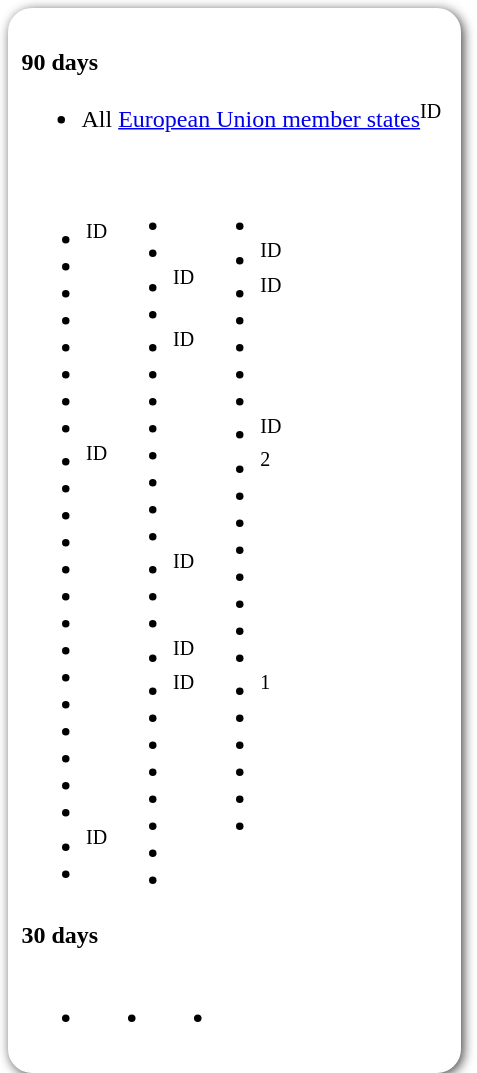<table style=" border-radius:1em; box-shadow: 0.1em 0.1em 0.5em rgba(0,0,0,0.75); background-color: white; border: 1px solid white; padding: 5px;">
<tr style="vertical-align:top;">
<td><br><strong>90 days</strong><ul><li> All <a href='#'>European Union member states</a><sup>ID</sup></li></ul><table>
<tr>
<td><br><ul><li><sup>ID</sup></li><li></li><li></li><li></li><li></li><li></li><li></li><li></li><li><sup>ID</sup></li><li></li><li></li><li></li><li></li><li></li><li></li><li></li><li></li><li></li><li></li><li></li><li></li><li></li><li><sup>ID</sup></li><li></li></ul></td>
<td valign="top"><br><ul><li></li><li></li><li><sup>ID</sup></li><li></li><li><sup>ID</sup></li><li></li><li></li><li></li><li></li><li></li><li></li><li></li><li><sup>ID</sup></li><li></li><li></li><li><sup>ID</sup></li><li><sup>ID</sup></li><li></li><li></li><li></li><li></li><li></li><li></li><li></li></ul></td>
<td valign="top"><br><ul><li></li><li><sup>ID</sup></li><li><sup>ID</sup></li><li></li><li></li><li></li><li></li><li><sup>ID</sup></li><li><sup>2</sup></li><li></li><li></li><li></li><li></li><li></li><li></li><li></li><li><sup>1</sup></li><li></li><li></li><li></li><li></li><li></li></ul></td>
<td></td>
</tr>
</table>
<strong>30 days</strong><table>
<tr>
<td><br><ul><li></li></ul></td>
<td valign="top"><br><ul><li></li></ul></td>
<td valign="top"><br><ul><li></li></ul></td>
<td></td>
</tr>
</table>
</td>
<td></td>
</tr>
</table>
